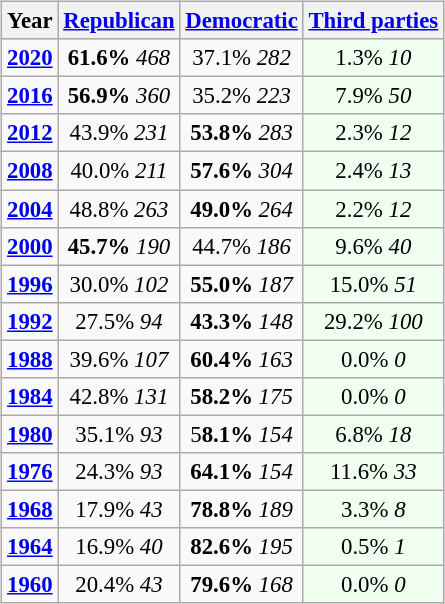<table class="wikitable" style="float:right; font-size:95%;">
<tr bgcolor=lightgrey>
<th>Year</th>
<th><a href='#'>Republican</a></th>
<th><a href='#'>Democratic</a></th>
<th><a href='#'>Third parties</a></th>
</tr>
<tr>
<td style="text-align:center;" ><strong><a href='#'>2020</a></strong></td>
<td style="text-align:center;" ><strong>61.6%</strong> <em>468</em></td>
<td style="text-align:center;" >37.1% <em>282</em></td>
<td style="text-align:center; background:honeyDew;">1.3% <em>10</em></td>
</tr>
<tr>
<td style="text-align:center;" ><strong><a href='#'>2016</a></strong></td>
<td style="text-align:center;" ><strong>56.9%</strong> <em>360</em></td>
<td style="text-align:center;" >35.2% <em>223</em></td>
<td style="text-align:center; background:honeyDew;">7.9% <em>50</em></td>
</tr>
<tr>
<td style="text-align:center;" ><strong><a href='#'>2012</a></strong></td>
<td style="text-align:center;" >43.9% <em>231</em></td>
<td style="text-align:center;" ><strong>53.8%</strong> <em>283</em></td>
<td style="text-align:center; background:honeyDew;">2.3% <em>12</em></td>
</tr>
<tr>
<td style="text-align:center;" ><strong><a href='#'>2008</a></strong></td>
<td style="text-align:center;" >40.0% <em>211</em></td>
<td style="text-align:center;" ><strong>57.6%</strong> <em>304</em></td>
<td style="text-align:center; background:honeyDew;">2.4% <em>13</em></td>
</tr>
<tr>
<td style="text-align:center;" ><strong><a href='#'>2004</a></strong></td>
<td style="text-align:center;" >48.8% <em>263</em></td>
<td style="text-align:center;" ><strong>49.0%</strong> <em>264</em></td>
<td style="text-align:center; background:honeyDew;">2.2% <em>12</em></td>
</tr>
<tr>
<td style="text-align:center;" ><strong><a href='#'>2000</a></strong></td>
<td style="text-align:center;" ><strong>45.7%</strong> <em>190</em></td>
<td style="text-align:center;" >44.7% <em>186</em></td>
<td style="text-align:center; background:honeyDew;">9.6% <em>40</em></td>
</tr>
<tr>
<td style="text-align:center;" ><strong><a href='#'>1996</a></strong></td>
<td style="text-align:center;" >30.0% <em>102</em></td>
<td style="text-align:center;" ><strong>55.0%</strong> <em>187</em></td>
<td style="text-align:center; background:honeyDew;">15.0% <em>51</em></td>
</tr>
<tr>
<td style="text-align:center;" ><strong><a href='#'>1992</a></strong></td>
<td style="text-align:center;" >27.5% <em>94</em></td>
<td style="text-align:center;" ><strong>43.3%</strong> <em>148</em></td>
<td style="text-align:center; background:honeyDew;">29.2% <em>100</em></td>
</tr>
<tr>
<td style="text-align:center;" ><strong><a href='#'>1988</a></strong></td>
<td style="text-align:center;" >39.6% <em>107</em></td>
<td style="text-align:center;" ><strong>60.4%</strong> <em>163</em></td>
<td style="text-align:center; background:honeyDew;">0.0% <em>0</em></td>
</tr>
<tr>
<td style="text-align:center;" ><strong><a href='#'>1984</a></strong></td>
<td style="text-align:center;" >42.8% <em>131</em></td>
<td style="text-align:center;" ><strong>58.2%</strong> <em>175</em></td>
<td style="text-align:center; background:honeyDew;">0.0% <em>0</em></td>
</tr>
<tr>
<td style="text-align:center;" ><strong><a href='#'>1980</a></strong></td>
<td style="text-align:center;" >35.1% <em>93</em></td>
<td style="text-align:center;" >5<strong>8.1%</strong> <em>154</em></td>
<td style="text-align:center; background:honeyDew;">6.8% <em>18</em></td>
</tr>
<tr>
<td style="text-align:center;" ><strong><a href='#'>1976</a></strong></td>
<td style="text-align:center;" >24.3% <em>93</em></td>
<td style="text-align:center;" ><strong>64.1%</strong> <em>154</em></td>
<td style="text-align:center; background:honeyDew;">11.6% <em>33</em></td>
</tr>
<tr>
<td style="text-align:center;" ><strong><a href='#'>1968</a></strong></td>
<td style="text-align:center;" >17.9% <em>43</em></td>
<td style="text-align:center;" ><strong>78.8%</strong> <em>189</em></td>
<td style="text-align:center; background:honeyDew;">3.3% <em>8</em></td>
</tr>
<tr>
<td style="text-align:center;" ><strong><a href='#'>1964</a></strong></td>
<td style="text-align:center;" >16.9% <em>40</em></td>
<td style="text-align:center;" ><strong>82.6%</strong> <em>195</em></td>
<td style="text-align:center; background:honeyDew;">0.5% <em>1</em></td>
</tr>
<tr>
<td style="text-align:center;" ><strong><a href='#'>1960</a></strong></td>
<td style="text-align:center;" >20.4% <em>43</em></td>
<td style="text-align:center;" ><strong>79.6%</strong> <em>168</em></td>
<td style="text-align:center; background:honeyDew;">0.0% <em>0</em></td>
</tr>
</table>
